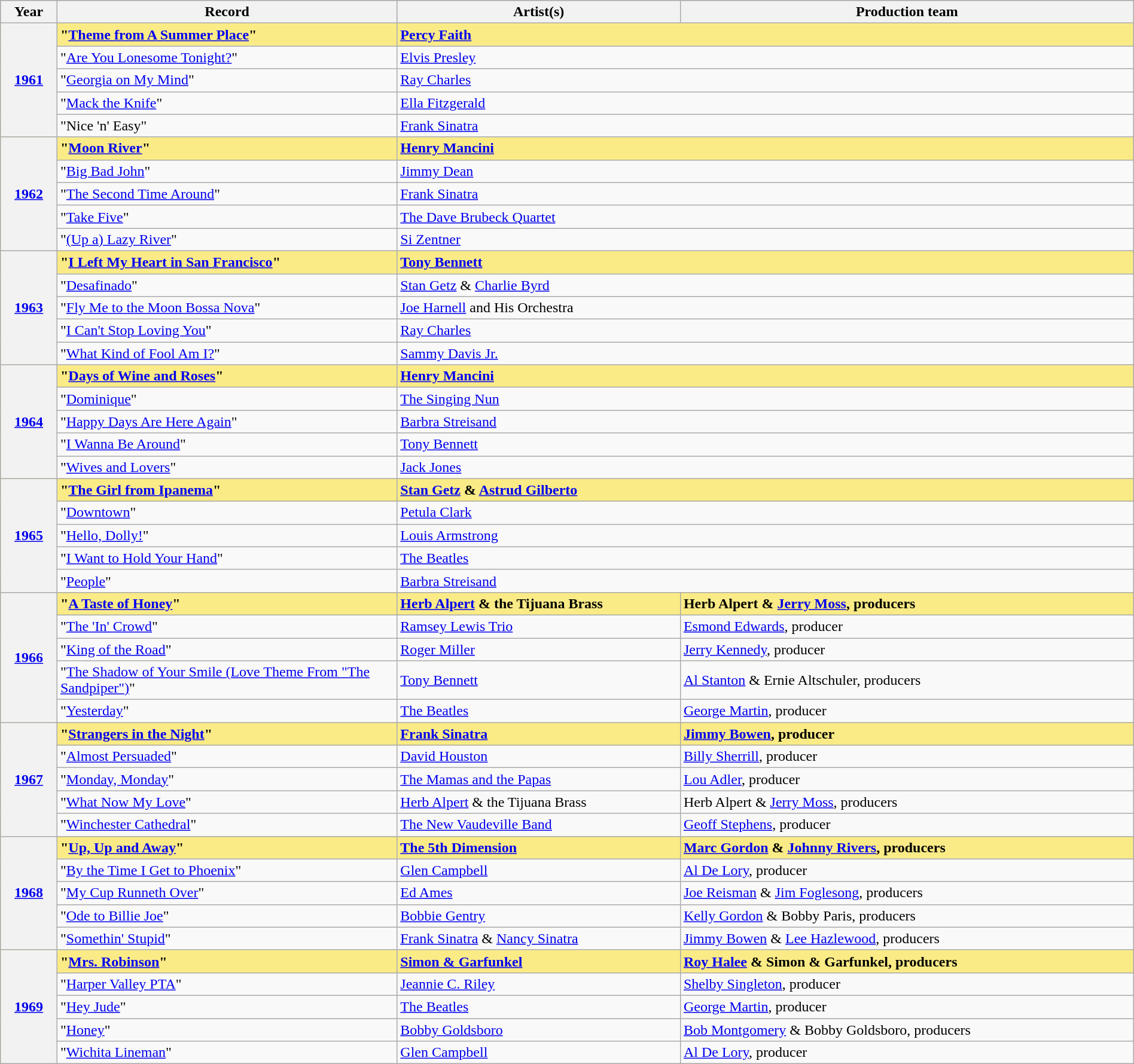<table class="wikitable" style="width:100%">
<tr bgcolor="#bebebe">
<th width="5%">Year</th>
<th width="30%">Record</th>
<th width="25%">Artist(s)</th>
<th width="40%">Production team</th>
</tr>
<tr style="background:#FAEB86;">
<th rowspan="5"><a href='#'>1961</a><br></th>
<td><strong>"<a href='#'>Theme from A Summer Place</a>"</strong></td>
<td colspan="2"><strong><a href='#'>Percy Faith</a></strong></td>
</tr>
<tr>
<td>"<a href='#'>Are You Lonesome Tonight?</a>"</td>
<td colspan="2"><a href='#'>Elvis Presley</a></td>
</tr>
<tr>
<td>"<a href='#'>Georgia on My Mind</a>"</td>
<td colspan="2"><a href='#'>Ray Charles</a></td>
</tr>
<tr>
<td>"<a href='#'>Mack the Knife</a>"</td>
<td colspan="2"><a href='#'>Ella Fitzgerald</a></td>
</tr>
<tr>
<td>"Nice 'n' Easy"</td>
<td colspan="2"><a href='#'>Frank Sinatra</a></td>
</tr>
<tr style="background:#FAEB86;">
<th rowspan="5"><a href='#'>1962</a><br></th>
<td><strong>"<a href='#'>Moon River</a>"</strong></td>
<td colspan="2"><strong><a href='#'>Henry Mancini</a></strong></td>
</tr>
<tr>
<td>"<a href='#'>Big Bad John</a>"</td>
<td colspan="2"><a href='#'>Jimmy Dean</a></td>
</tr>
<tr>
<td>"<a href='#'>The Second Time Around</a>"</td>
<td colspan="2"><a href='#'>Frank Sinatra</a></td>
</tr>
<tr>
<td>"<a href='#'>Take Five</a>"</td>
<td colspan="2"><a href='#'>The Dave Brubeck Quartet</a></td>
</tr>
<tr>
<td>"<a href='#'>(Up a) Lazy River</a>"</td>
<td colspan="2"><a href='#'>Si Zentner</a></td>
</tr>
<tr style="background:#FAEB86;">
<th rowspan="5"><a href='#'>1963</a><br></th>
<td><strong>"<a href='#'>I Left My Heart in San Francisco</a>"</strong></td>
<td colspan="2"><strong><a href='#'>Tony Bennett</a></strong></td>
</tr>
<tr>
<td>"<a href='#'>Desafinado</a>"</td>
<td colspan="2"><a href='#'>Stan Getz</a> & <a href='#'>Charlie Byrd</a></td>
</tr>
<tr>
<td>"<a href='#'>Fly Me to the Moon Bossa Nova</a>"</td>
<td colspan="2"><a href='#'>Joe Harnell</a> and His Orchestra</td>
</tr>
<tr>
<td>"<a href='#'>I Can't Stop Loving You</a>"</td>
<td colspan="2"><a href='#'>Ray Charles</a></td>
</tr>
<tr>
<td>"<a href='#'>What Kind of Fool Am I?</a>"</td>
<td colspan="2"><a href='#'>Sammy Davis Jr.</a></td>
</tr>
<tr style="background:#FAEB86;">
<th rowspan="5"><a href='#'>1964</a><br></th>
<td><strong>"<a href='#'>Days of Wine and Roses</a>"</strong></td>
<td colspan="2"><strong><a href='#'>Henry Mancini</a></strong></td>
</tr>
<tr>
<td>"<a href='#'>Dominique</a>"</td>
<td colspan="2"><a href='#'>The Singing Nun</a></td>
</tr>
<tr>
<td>"<a href='#'>Happy Days Are Here Again</a>"</td>
<td colspan="2"><a href='#'>Barbra Streisand</a></td>
</tr>
<tr>
<td>"<a href='#'>I Wanna Be Around</a>"</td>
<td colspan="2"><a href='#'>Tony Bennett</a></td>
</tr>
<tr>
<td>"<a href='#'>Wives and Lovers</a>"</td>
<td colspan="2"><a href='#'>Jack Jones</a></td>
</tr>
<tr style="background:#FAEB86;">
<th rowspan="5"><a href='#'>1965</a><br></th>
<td><strong>"<a href='#'>The Girl from Ipanema</a>"</strong></td>
<td colspan="2"><strong><a href='#'>Stan Getz</a> & <a href='#'>Astrud Gilberto</a></strong></td>
</tr>
<tr>
<td>"<a href='#'>Downtown</a>"</td>
<td colspan="2"><a href='#'>Petula Clark</a></td>
</tr>
<tr>
<td>"<a href='#'>Hello, Dolly!</a>"</td>
<td colspan="2"><a href='#'>Louis Armstrong</a></td>
</tr>
<tr>
<td>"<a href='#'>I Want to Hold Your Hand</a>"</td>
<td colspan="2"><a href='#'>The Beatles</a></td>
</tr>
<tr>
<td>"<a href='#'>People</a>"</td>
<td colspan="2"><a href='#'>Barbra Streisand</a></td>
</tr>
<tr style="background:#FAEB86;">
<th rowspan="5"><a href='#'>1966</a><br></th>
<td><strong>"<a href='#'>A Taste of Honey</a>"</strong></td>
<td><strong><a href='#'>Herb Alpert</a> & the Tijuana Brass</strong></td>
<td><strong>Herb Alpert & <a href='#'>Jerry Moss</a>, producers</strong></td>
</tr>
<tr>
<td>"<a href='#'>The 'In' Crowd</a>"</td>
<td><a href='#'>Ramsey Lewis Trio</a></td>
<td><a href='#'>Esmond Edwards</a>, producer</td>
</tr>
<tr>
<td>"<a href='#'>King of the Road</a>"</td>
<td><a href='#'>Roger Miller</a></td>
<td><a href='#'>Jerry Kennedy</a>, producer</td>
</tr>
<tr>
<td>"<a href='#'>The Shadow of Your Smile (Love Theme From "The Sandpiper")</a>"</td>
<td><a href='#'>Tony Bennett</a></td>
<td><a href='#'>Al Stanton</a> & Ernie Altschuler, producers</td>
</tr>
<tr>
<td>"<a href='#'>Yesterday</a>"</td>
<td><a href='#'>The Beatles</a></td>
<td><a href='#'>George Martin</a>, producer</td>
</tr>
<tr style="background:#FAEB86;">
<th rowspan="5"><a href='#'>1967</a><br></th>
<td><strong>"<a href='#'>Strangers in the Night</a>"</strong></td>
<td><strong><a href='#'>Frank Sinatra</a></strong></td>
<td><strong><a href='#'>Jimmy Bowen</a>, producer</strong></td>
</tr>
<tr>
<td>"<a href='#'>Almost Persuaded</a>"</td>
<td><a href='#'>David Houston</a></td>
<td><a href='#'>Billy Sherrill</a>, producer</td>
</tr>
<tr>
<td>"<a href='#'>Monday, Monday</a>"</td>
<td><a href='#'>The Mamas and the Papas</a></td>
<td><a href='#'>Lou Adler</a>, producer</td>
</tr>
<tr>
<td>"<a href='#'>What Now My Love</a>"</td>
<td><a href='#'>Herb Alpert</a> & the Tijuana Brass</td>
<td>Herb Alpert & <a href='#'>Jerry Moss</a>, producers</td>
</tr>
<tr>
<td>"<a href='#'>Winchester Cathedral</a>"</td>
<td><a href='#'>The New Vaudeville Band</a></td>
<td><a href='#'>Geoff Stephens</a>, producer</td>
</tr>
<tr style="background:#FAEB86;">
<th rowspan="5"><a href='#'>1968</a><br></th>
<td><strong>"<a href='#'>Up, Up and Away</a>"</strong></td>
<td><strong><a href='#'>The 5th Dimension</a></strong></td>
<td><strong><a href='#'>Marc Gordon</a> & <a href='#'>Johnny Rivers</a>, producers</strong></td>
</tr>
<tr>
<td>"<a href='#'>By the Time I Get to Phoenix</a>"</td>
<td><a href='#'>Glen Campbell</a></td>
<td><a href='#'>Al De Lory</a>, producer</td>
</tr>
<tr>
<td>"<a href='#'>My Cup Runneth Over</a>"</td>
<td><a href='#'>Ed Ames</a></td>
<td><a href='#'>Joe Reisman</a> & <a href='#'>Jim Foglesong</a>, producers</td>
</tr>
<tr>
<td>"<a href='#'>Ode to Billie Joe</a>"</td>
<td><a href='#'>Bobbie Gentry</a></td>
<td><a href='#'>Kelly Gordon</a> & Bobby Paris, producers</td>
</tr>
<tr>
<td>"<a href='#'>Somethin' Stupid</a>"</td>
<td><a href='#'>Frank Sinatra</a> & <a href='#'>Nancy Sinatra</a></td>
<td><a href='#'>Jimmy Bowen</a> & <a href='#'>Lee Hazlewood</a>, producers</td>
</tr>
<tr style="background:#FAEB86;">
<th rowspan="5"><a href='#'>1969</a><br></th>
<td><strong>"<a href='#'>Mrs. Robinson</a>"</strong></td>
<td><strong><a href='#'>Simon & Garfunkel</a></strong></td>
<td><strong><a href='#'>Roy Halee</a> & Simon & Garfunkel, producers</strong></td>
</tr>
<tr>
<td>"<a href='#'>Harper Valley PTA</a>"</td>
<td><a href='#'>Jeannie C. Riley</a></td>
<td><a href='#'>Shelby Singleton</a>, producer</td>
</tr>
<tr>
<td>"<a href='#'>Hey Jude</a>"</td>
<td><a href='#'>The Beatles</a></td>
<td><a href='#'>George Martin</a>, producer</td>
</tr>
<tr>
<td>"<a href='#'>Honey</a>"</td>
<td><a href='#'>Bobby Goldsboro</a></td>
<td><a href='#'>Bob Montgomery</a> & Bobby Goldsboro, producers</td>
</tr>
<tr>
<td>"<a href='#'>Wichita Lineman</a>"</td>
<td><a href='#'>Glen Campbell</a></td>
<td><a href='#'>Al De Lory</a>, producer</td>
</tr>
</table>
